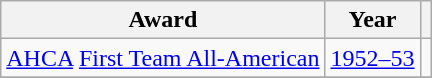<table class="wikitable">
<tr>
<th>Award</th>
<th>Year</th>
<th></th>
</tr>
<tr>
<td><a href='#'>AHCA</a> <a href='#'>First Team All-American</a></td>
<td><a href='#'>1952–53</a></td>
<td></td>
</tr>
<tr>
</tr>
</table>
